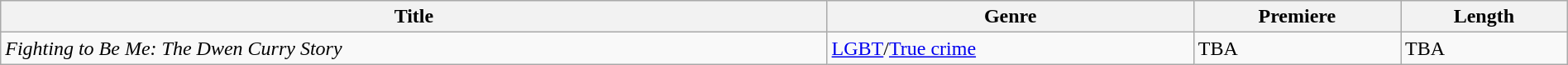<table class="wikitable sortable" style="width:100%;">
<tr>
<th>Title</th>
<th>Genre</th>
<th>Premiere</th>
<th>Length</th>
</tr>
<tr>
<td><em>Fighting to Be Me: The Dwen Curry Story</em></td>
<td><a href='#'>LGBT</a>/<a href='#'>True crime</a></td>
<td>TBA</td>
<td>TBA</td>
</tr>
</table>
